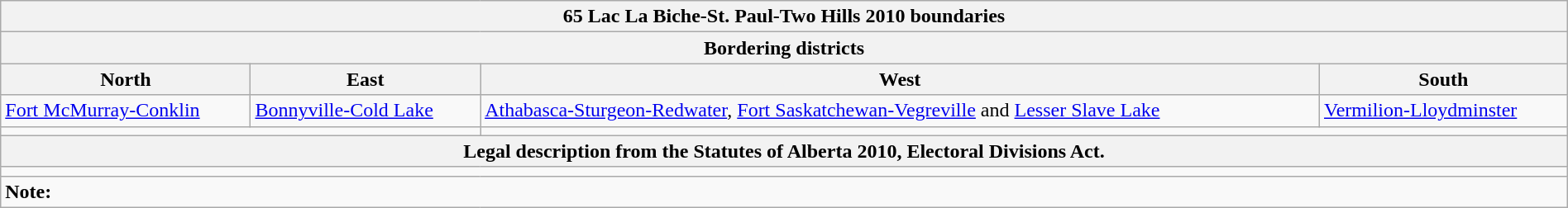<table class="wikitable collapsible collapsed" style="width:100%;">
<tr>
<th colspan=4>65 Lac La Biche-St. Paul-Two Hills 2010 boundaries</th>
</tr>
<tr>
<th colspan=4>Bordering districts</th>
</tr>
<tr>
<th>North</th>
<th>East</th>
<th>West</th>
<th>South</th>
</tr>
<tr>
<td><a href='#'>Fort McMurray-Conklin</a></td>
<td><a href='#'>Bonnyville-Cold Lake</a></td>
<td><a href='#'>Athabasca-Sturgeon-Redwater</a>, <a href='#'>Fort Saskatchewan-Vegreville</a> and <a href='#'>Lesser Slave Lake</a></td>
<td><a href='#'>Vermilion-Lloydminster</a></td>
</tr>
<tr>
<td colspan=2 align=center></td>
<td colspan=2 align=center></td>
</tr>
<tr>
<th colspan=4>Legal description from the Statutes of Alberta 2010, Electoral Divisions Act.</th>
</tr>
<tr>
<td colspan=4></td>
</tr>
<tr>
<td colspan=4><strong>Note:</strong></td>
</tr>
</table>
